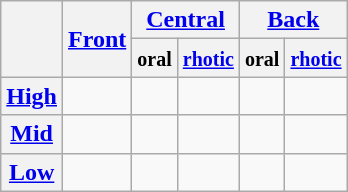<table class="wikitable" style="text-align:center">
<tr>
<th rowspan="2"></th>
<th rowspan="2"><a href='#'>Front</a></th>
<th colspan="2"><a href='#'>Central</a></th>
<th colspan="2"><a href='#'>Back</a></th>
</tr>
<tr>
<th><small>oral</small></th>
<th><small><a href='#'>rhotic</a></small></th>
<th><small>oral</small></th>
<th><small><a href='#'>rhotic</a></small></th>
</tr>
<tr>
<th><a href='#'>High</a></th>
<td></td>
<td></td>
<td></td>
<td></td>
<td></td>
</tr>
<tr>
<th><a href='#'>Mid</a></th>
<td></td>
<td></td>
<td></td>
<td></td>
<td></td>
</tr>
<tr>
<th><a href='#'>Low</a></th>
<td></td>
<td></td>
<td></td>
<td></td>
<td></td>
</tr>
</table>
